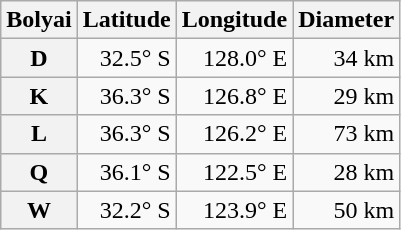<table class="wikitable" style="text-align: right;">
<tr>
<th scope="col">Bolyai</th>
<th scope="col">Latitude</th>
<th scope="col">Longitude</th>
<th scope="col">Diameter</th>
</tr>
<tr>
<th scope="row">D</th>
<td>32.5° S</td>
<td>128.0° E</td>
<td>34 km</td>
</tr>
<tr>
<th scope="row">K</th>
<td>36.3° S</td>
<td>126.8° E</td>
<td>29 km</td>
</tr>
<tr>
<th scope="row">L</th>
<td>36.3° S</td>
<td>126.2° E</td>
<td>73 km</td>
</tr>
<tr>
<th scope="row">Q</th>
<td>36.1° S</td>
<td>122.5° E</td>
<td>28 km</td>
</tr>
<tr>
<th scope="row">W</th>
<td>32.2° S</td>
<td>123.9° E</td>
<td>50 km</td>
</tr>
</table>
